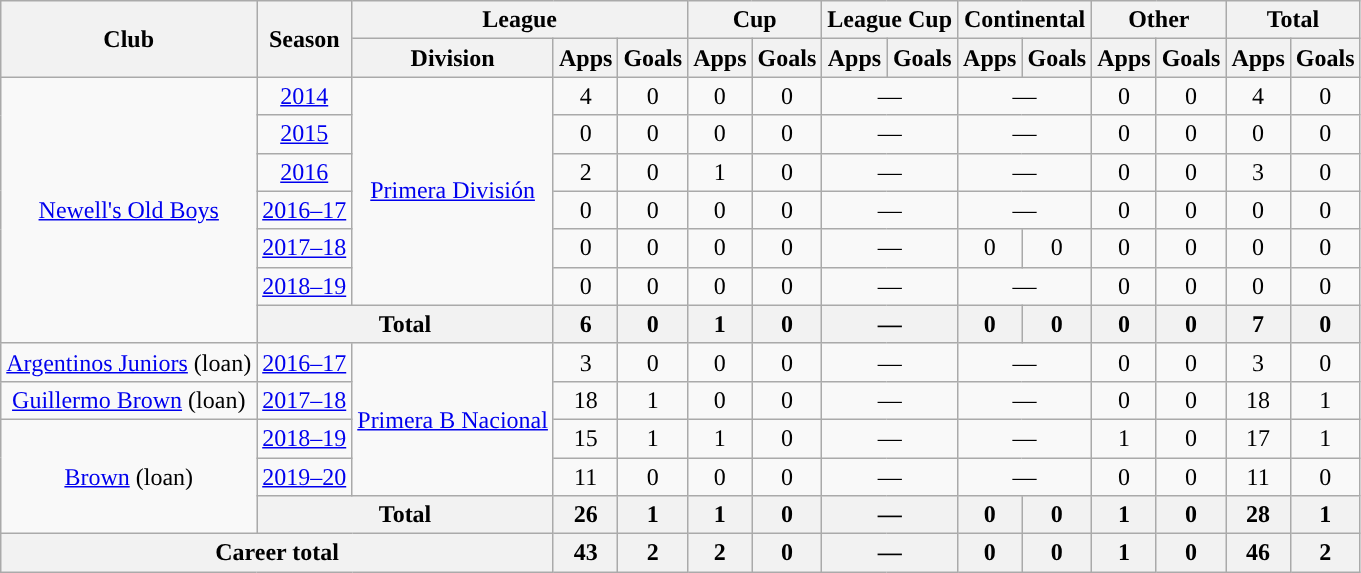<table class="wikitable" style="text-align:center">
<tr>
<th rowspan="2">Club</th>
<th rowspan="2">Season</th>
<th colspan="3">League</th>
<th colspan="2">Cup</th>
<th colspan="2">League Cup</th>
<th colspan="2">Continental</th>
<th colspan="2">Other</th>
<th colspan="2">Total</th>
</tr>
<tr>
<th>Division</th>
<th>Apps</th>
<th>Goals</th>
<th>Apps</th>
<th>Goals</th>
<th>Apps</th>
<th>Goals</th>
<th>Apps</th>
<th>Goals</th>
<th>Apps</th>
<th>Goals</th>
<th>Apps</th>
<th>Goals</th>
</tr>
<tr>
<td rowspan="7"><a href='#'>Newell's Old Boys</a></td>
<td><a href='#'>2014</a></td>
<td rowspan="6"><a href='#'>Primera División</a></td>
<td>4</td>
<td>0</td>
<td>0</td>
<td>0</td>
<td colspan="2">—</td>
<td colspan="2">—</td>
<td>0</td>
<td>0</td>
<td>4</td>
<td>0</td>
</tr>
<tr>
<td><a href='#'>2015</a></td>
<td>0</td>
<td>0</td>
<td>0</td>
<td>0</td>
<td colspan="2">—</td>
<td colspan="2">—</td>
<td>0</td>
<td>0</td>
<td>0</td>
<td>0</td>
</tr>
<tr>
<td><a href='#'>2016</a></td>
<td>2</td>
<td>0</td>
<td>1</td>
<td>0</td>
<td colspan="2">—</td>
<td colspan="2">—</td>
<td>0</td>
<td>0</td>
<td>3</td>
<td>0</td>
</tr>
<tr>
<td><a href='#'>2016–17</a></td>
<td>0</td>
<td>0</td>
<td>0</td>
<td>0</td>
<td colspan="2">—</td>
<td colspan="2">—</td>
<td>0</td>
<td>0</td>
<td>0</td>
<td>0</td>
</tr>
<tr>
<td><a href='#'>2017–18</a></td>
<td>0</td>
<td>0</td>
<td>0</td>
<td>0</td>
<td colspan="2">—</td>
<td>0</td>
<td>0</td>
<td>0</td>
<td>0</td>
<td>0</td>
<td>0</td>
</tr>
<tr>
<td><a href='#'>2018–19</a></td>
<td>0</td>
<td>0</td>
<td>0</td>
<td>0</td>
<td colspan="2">—</td>
<td colspan="2">—</td>
<td>0</td>
<td>0</td>
<td>0</td>
<td>0</td>
</tr>
<tr>
<th colspan="2">Total</th>
<th>6</th>
<th>0</th>
<th>1</th>
<th>0</th>
<th colspan="2">—</th>
<th>0</th>
<th>0</th>
<th>0</th>
<th>0</th>
<th>7</th>
<th>0</th>
</tr>
<tr>
<td rowspan="1"><a href='#'>Argentinos Juniors</a> (loan)</td>
<td><a href='#'>2016–17</a></td>
<td rowspan="4"><a href='#'>Primera B Nacional</a></td>
<td>3</td>
<td>0</td>
<td>0</td>
<td>0</td>
<td colspan="2">—</td>
<td colspan="2">—</td>
<td>0</td>
<td>0</td>
<td>3</td>
<td>0</td>
</tr>
<tr>
<td rowspan="1"><a href='#'>Guillermo Brown</a> (loan)</td>
<td><a href='#'>2017–18</a></td>
<td>18</td>
<td>1</td>
<td>0</td>
<td>0</td>
<td colspan="2">—</td>
<td colspan="2">—</td>
<td>0</td>
<td>0</td>
<td>18</td>
<td>1</td>
</tr>
<tr>
<td rowspan="3"><a href='#'>Brown</a> (loan)</td>
<td><a href='#'>2018–19</a></td>
<td>15</td>
<td>1</td>
<td>1</td>
<td>0</td>
<td colspan="2">—</td>
<td colspan="2">—</td>
<td>1</td>
<td>0</td>
<td>17</td>
<td>1</td>
</tr>
<tr>
<td><a href='#'>2019–20</a></td>
<td>11</td>
<td>0</td>
<td>0</td>
<td>0</td>
<td colspan="2">—</td>
<td colspan="2">—</td>
<td>0</td>
<td>0</td>
<td>11</td>
<td>0</td>
</tr>
<tr>
<th colspan="2">Total</th>
<th>26</th>
<th>1</th>
<th>1</th>
<th>0</th>
<th colspan="2">—</th>
<th>0</th>
<th>0</th>
<th>1</th>
<th>0</th>
<th>28</th>
<th>1</th>
</tr>
<tr>
<th colspan="3">Career total</th>
<th>43</th>
<th>2</th>
<th>2</th>
<th>0</th>
<th colspan="2">—</th>
<th>0</th>
<th>0</th>
<th>1</th>
<th>0</th>
<th>46</th>
<th>2</th>
</tr>
</table>
